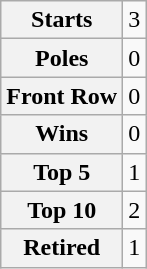<table class="wikitable" style="text-align:center">
<tr>
<th>Starts</th>
<td>3</td>
</tr>
<tr>
<th>Poles</th>
<td>0</td>
</tr>
<tr>
<th>Front Row</th>
<td>0</td>
</tr>
<tr>
<th>Wins</th>
<td>0</td>
</tr>
<tr>
<th>Top 5</th>
<td>1</td>
</tr>
<tr>
<th>Top 10</th>
<td>2</td>
</tr>
<tr>
<th>Retired</th>
<td>1</td>
</tr>
</table>
